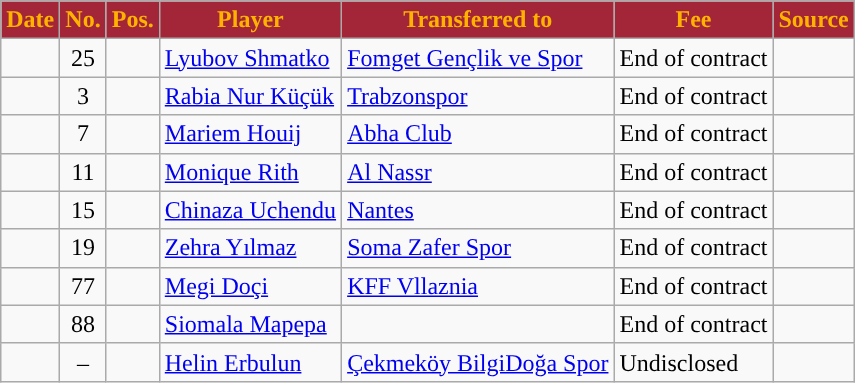<table class="wikitable plainrowheaders sortable">
<tr>
<th style="background:#A32638; color:#FFB300; ">Date</th>
<th style="background:#A32638; color:#FFB300; ">No.</th>
<th style="background:#A32638; color:#FFB300; ">Pos.</th>
<th style="background:#A32638; color:#FFB300; ">Player</th>
<th style="background:#A32638; color:#FFB300; ">Transferred to</th>
<th style="background:#A32638; color:#FFB300; ">Fee</th>
<th style="background:#A32638; color:#FFB300; ">Source</th>
</tr>
<tr>
<td></td>
<td align=center>25</td>
<td align=center></td>
<td> <a href='#'>Lyubov Shmatko</a></td>
<td> <a href='#'>Fomget Gençlik ve Spor</a></td>
<td>End of contract</td>
<td align=center></td>
</tr>
<tr>
<td></td>
<td align=center>3</td>
<td align=center></td>
<td> <a href='#'>Rabia Nur Küçük</a></td>
<td> <a href='#'>Trabzonspor</a></td>
<td>End of contract</td>
<td align=center></td>
</tr>
<tr>
<td></td>
<td align=center>7</td>
<td align=center></td>
<td> <a href='#'>Mariem Houij</a></td>
<td> <a href='#'>Abha Club</a></td>
<td>End of contract</td>
<td align=center></td>
</tr>
<tr>
<td></td>
<td align=center>11</td>
<td align=center></td>
<td> <a href='#'>Monique Rith</a></td>
<td> <a href='#'>Al Nassr</a></td>
<td>End of contract</td>
<td align=center></td>
</tr>
<tr>
<td></td>
<td align=center>15</td>
<td align=center></td>
<td> <a href='#'>Chinaza Uchendu</a></td>
<td> <a href='#'>Nantes</a></td>
<td>End of contract</td>
<td align=center></td>
</tr>
<tr>
<td></td>
<td align=center>19</td>
<td align=center></td>
<td> <a href='#'>Zehra Yılmaz</a></td>
<td> <a href='#'>Soma Zafer Spor</a></td>
<td>End of contract</td>
<td align=center></td>
</tr>
<tr>
<td></td>
<td align=center>77</td>
<td align=center></td>
<td> <a href='#'>Megi Doçi</a></td>
<td> <a href='#'>KFF Vllaznia</a></td>
<td>End of contract</td>
<td align=center></td>
</tr>
<tr>
<td></td>
<td align=center>88</td>
<td align=center></td>
<td> <a href='#'>Siomala Mapepa</a></td>
<td></td>
<td>End of contract</td>
<td align=center></td>
</tr>
<tr>
<td></td>
<td align=center>–</td>
<td align=center></td>
<td> <a href='#'>Helin Erbulun</a></td>
<td> <a href='#'>Çekmeköy BilgiDoğa Spor</a></td>
<td>Undisclosed</td>
<td align=center></td>
</tr>
</table>
